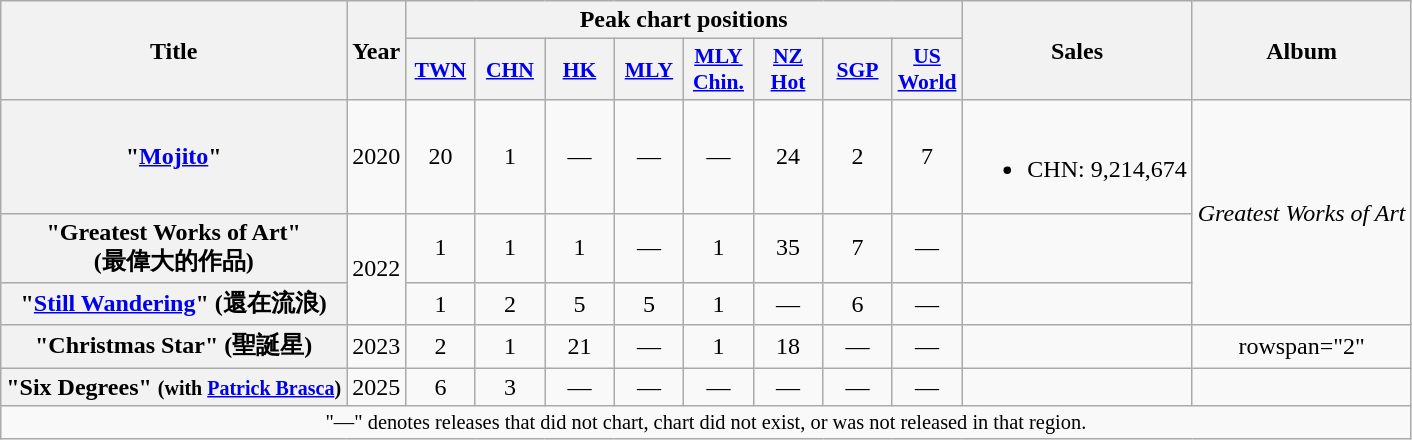<table class="wikitable plainrowheaders" style="text-align:center;">
<tr>
<th rowspan="2" scope="col">Title</th>
<th rowspan="2" scope="col">Year</th>
<th colspan="8" scope="col">Peak chart positions</th>
<th rowspan="2" scope="col">Sales</th>
<th rowspan="2" scope="col">Album</th>
</tr>
<tr>
<th scope="col" style="width:2.75em;font-size:90%;"><a href='#'>TWN</a><br></th>
<th scope="col" style="width:2.75em;font-size:90%;"><a href='#'>CHN</a> <br></th>
<th scope="col" style="width:2.75em;font-size:90%;"><a href='#'>HK</a><br></th>
<th scope="col" style="width:2.75em;font-size:90%;"><a href='#'>MLY</a><br></th>
<th scope="col" style="width:2.75em;font-size:90%;"><a href='#'>MLY<br>Chin.</a><br></th>
<th scope="col" style="width:2.75em;font-size:90%;"><a href='#'>NZ<br>Hot</a><br></th>
<th scope="col" style="width:2.75em;font-size:90%;"><a href='#'>SGP</a><br></th>
<th scope="col" style="width:2.75em;font-size:90%;"><a href='#'>US<br>World</a><br></th>
</tr>
<tr>
<th scope="row">"<a href='#'>Mojito</a>"</th>
<td>2020</td>
<td>20</td>
<td>1</td>
<td>—</td>
<td>—</td>
<td>—</td>
<td>24</td>
<td>2</td>
<td>7</td>
<td><br><ul><li>CHN: 9,214,674</li></ul></td>
<td rowspan="3"><em>Greatest Works of Art</em></td>
</tr>
<tr>
<th scope="row">"Greatest Works of Art"<br>(最偉大的作品)</th>
<td rowspan="2">2022</td>
<td>1</td>
<td>1</td>
<td>1</td>
<td>—</td>
<td>1</td>
<td>35</td>
<td>7</td>
<td>—</td>
<td></td>
</tr>
<tr>
<th scope="row">"<a href='#'>Still Wandering</a>" (還在流浪)</th>
<td>1</td>
<td>2</td>
<td>5</td>
<td>5</td>
<td>1</td>
<td>—</td>
<td>6</td>
<td>—</td>
<td></td>
</tr>
<tr>
<th scope="row">"Christmas Star" (聖誕星)<br></th>
<td>2023</td>
<td>2</td>
<td>1</td>
<td>21</td>
<td>—</td>
<td>1</td>
<td>18</td>
<td>—</td>
<td>—</td>
<td></td>
<td>rowspan="2" </td>
</tr>
<tr>
<th scope="row">"Six Degrees" <small>(with <a href='#'>Patrick Brasca</a>)</small></th>
<td>2025</td>
<td>6</td>
<td>3</td>
<td>—</td>
<td>—</td>
<td>—</td>
<td>—</td>
<td>—</td>
<td>—</td>
<td></td>
</tr>
<tr>
<td colspan="12" style="font-size:85%">"—" denotes releases that did not chart, chart did not exist, or was not released in that region.</td>
</tr>
</table>
